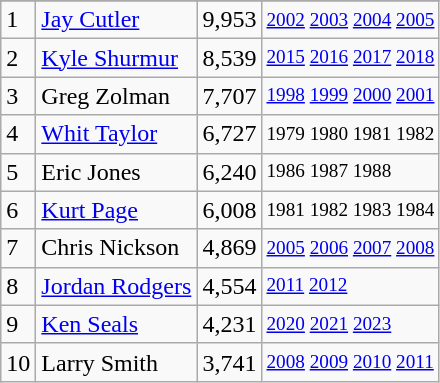<table class="wikitable">
<tr>
</tr>
<tr>
<td>1</td>
<td><a href='#'>Jay Cutler</a></td>
<td><abbr>9,953</abbr></td>
<td style="font-size:80%;"><a href='#'>2002</a> <a href='#'>2003</a> <a href='#'>2004</a> <a href='#'>2005</a></td>
</tr>
<tr>
<td>2</td>
<td><a href='#'>Kyle Shurmur</a></td>
<td><abbr> 8,539</abbr></td>
<td style="font-size:80%;"><a href='#'>2015</a> <a href='#'>2016</a> <a href='#'>2017</a> <a href='#'>2018</a></td>
</tr>
<tr>
<td>3</td>
<td>Greg Zolman</td>
<td><abbr>7,707</abbr></td>
<td style="font-size:80%;"><a href='#'>1998</a> <a href='#'>1999</a> <a href='#'>2000</a> <a href='#'>2001</a></td>
</tr>
<tr>
<td>4</td>
<td><a href='#'>Whit Taylor</a></td>
<td><abbr>6,727</abbr></td>
<td style="font-size:80%;">1979 1980 1981 1982</td>
</tr>
<tr>
<td>5</td>
<td>Eric Jones</td>
<td><abbr>6,240</abbr></td>
<td style="font-size:80%;">1986 1987 1988</td>
</tr>
<tr>
<td>6</td>
<td><a href='#'>Kurt Page</a></td>
<td><abbr>6,008</abbr></td>
<td style="font-size:80%;">1981 1982 1983 1984</td>
</tr>
<tr>
<td>7</td>
<td>Chris Nickson</td>
<td><abbr>4,869</abbr></td>
<td style="font-size:80%;"><a href='#'>2005</a> <a href='#'>2006</a> <a href='#'>2007</a> <a href='#'>2008</a></td>
</tr>
<tr>
<td>8</td>
<td><a href='#'>Jordan Rodgers</a></td>
<td><abbr>4,554</abbr></td>
<td style="font-size:80%;"><a href='#'>2011</a> <a href='#'>2012</a></td>
</tr>
<tr>
<td>9</td>
<td><a href='#'>Ken Seals</a></td>
<td><abbr>4,231</abbr></td>
<td style="font-size:80%;"><a href='#'>2020</a> <a href='#'>2021</a> <a href='#'>2023</a></td>
</tr>
<tr>
<td>10</td>
<td>Larry Smith</td>
<td><abbr>3,741</abbr></td>
<td style="font-size:80%;"><a href='#'>2008</a> <a href='#'>2009</a> <a href='#'>2010</a> <a href='#'>2011</a></td>
</tr>
</table>
